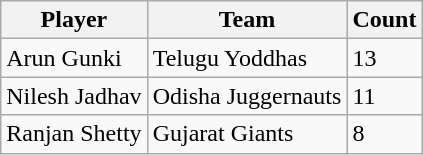<table class="wikitable">
<tr>
<th>Player</th>
<th>Team</th>
<th>Count</th>
</tr>
<tr>
<td>Arun Gunki</td>
<td>Telugu Yoddhas</td>
<td>13</td>
</tr>
<tr>
<td>Nilesh Jadhav</td>
<td>Odisha Juggernauts</td>
<td>11</td>
</tr>
<tr>
<td>Ranjan Shetty</td>
<td>Gujarat Giants</td>
<td>8</td>
</tr>
</table>
